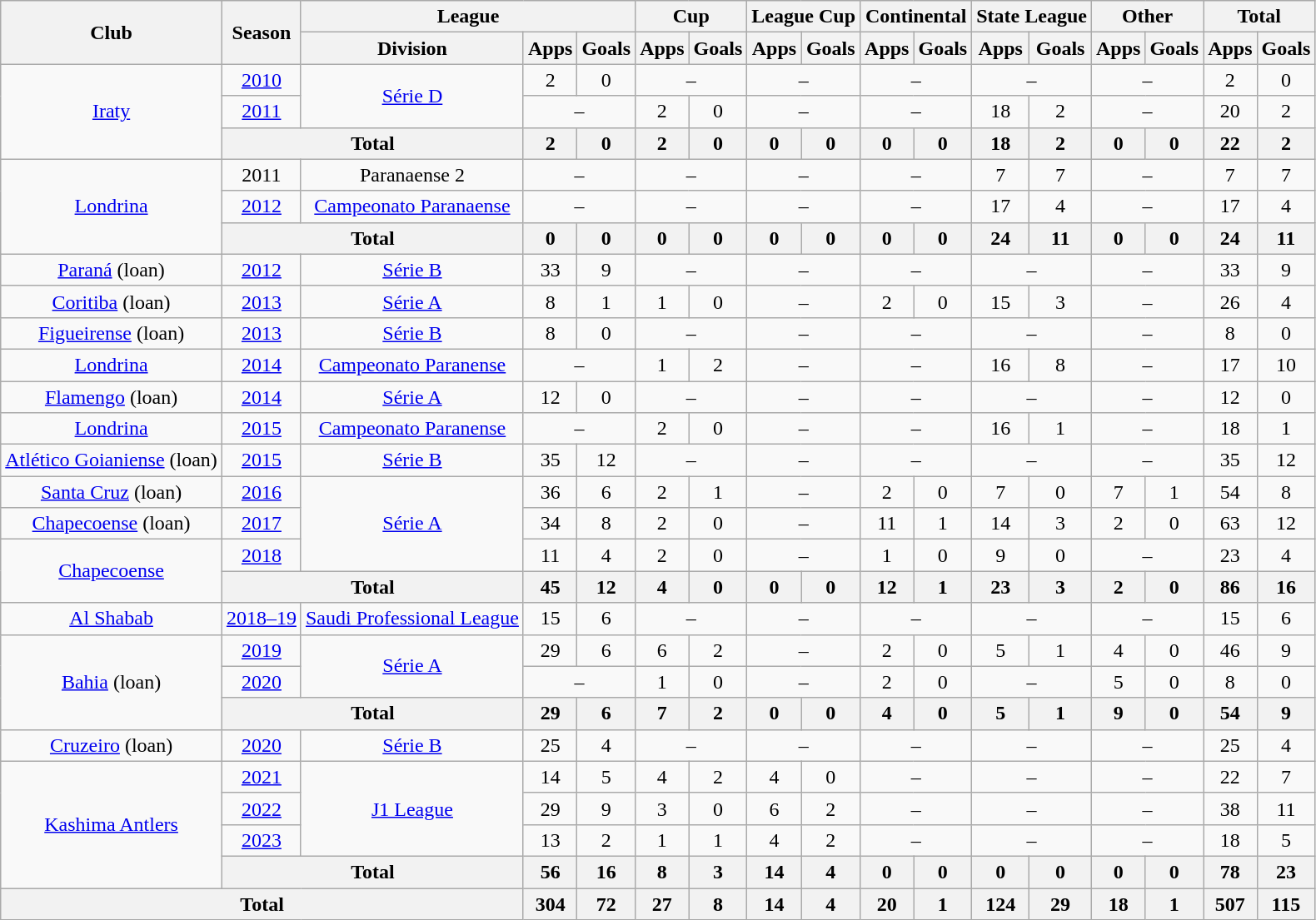<table class="wikitable" style="text-align:center;">
<tr>
<th rowspan=2>Club</th>
<th rowspan=2>Season</th>
<th colspan=3>League</th>
<th colspan=2>Cup</th>
<th colspan=2>League Cup</th>
<th colspan=2>Continental</th>
<th colspan=2>State League</th>
<th colspan=2>Other</th>
<th colspan=2>Total</th>
</tr>
<tr>
<th>Division</th>
<th>Apps</th>
<th>Goals</th>
<th>Apps</th>
<th>Goals</th>
<th>Apps</th>
<th>Goals</th>
<th>Apps</th>
<th>Goals</th>
<th>Apps</th>
<th>Goals</th>
<th>Apps</th>
<th>Goals</th>
<th>Apps</th>
<th>Goals</th>
</tr>
<tr>
<td rowspan="3"><a href='#'>Iraty</a></td>
<td><a href='#'>2010</a></td>
<td rowspan="2"><a href='#'>Série D</a></td>
<td>2</td>
<td>0</td>
<td colspan="2">–</td>
<td colspan="2">–</td>
<td colspan="2">–</td>
<td colspan="2">–</td>
<td colspan="2">–</td>
<td>2</td>
<td>0</td>
</tr>
<tr>
<td><a href='#'>2011</a></td>
<td colspan="2">–</td>
<td>2</td>
<td>0</td>
<td colspan="2">–</td>
<td colspan="2">–</td>
<td>18</td>
<td>2</td>
<td colspan="2">–</td>
<td>20</td>
<td>2</td>
</tr>
<tr>
<th colspan="2">Total</th>
<th>2</th>
<th>0</th>
<th>2</th>
<th>0</th>
<th>0</th>
<th>0</th>
<th>0</th>
<th>0</th>
<th>18</th>
<th>2</th>
<th>0</th>
<th>0</th>
<th>22</th>
<th>2</th>
</tr>
<tr>
<td rowspan="3"><a href='#'>Londrina</a></td>
<td>2011</td>
<td>Paranaense 2</td>
<td colspan="2">–</td>
<td colspan="2">–</td>
<td colspan="2">–</td>
<td colspan="2">–</td>
<td>7</td>
<td>7</td>
<td colspan="2">–</td>
<td>7</td>
<td>7</td>
</tr>
<tr>
<td><a href='#'>2012</a></td>
<td><a href='#'>Campeonato Paranaense</a></td>
<td colspan="2">–</td>
<td colspan="2">–</td>
<td colspan="2">–</td>
<td colspan="2">–</td>
<td>17</td>
<td>4</td>
<td colspan="2">–</td>
<td>17</td>
<td>4</td>
</tr>
<tr>
<th colspan="2">Total</th>
<th>0</th>
<th>0</th>
<th>0</th>
<th>0</th>
<th>0</th>
<th>0</th>
<th>0</th>
<th>0</th>
<th>24</th>
<th>11</th>
<th>0</th>
<th>0</th>
<th>24</th>
<th>11</th>
</tr>
<tr>
<td><a href='#'>Paraná</a> (loan)</td>
<td><a href='#'>2012</a></td>
<td><a href='#'>Série B</a></td>
<td>33</td>
<td>9</td>
<td colspan="2">–</td>
<td colspan="2">–</td>
<td colspan="2">–</td>
<td colspan="2">–</td>
<td colspan="2">–</td>
<td>33</td>
<td>9</td>
</tr>
<tr>
<td><a href='#'>Coritiba</a> (loan)</td>
<td><a href='#'>2013</a></td>
<td><a href='#'>Série A</a></td>
<td>8</td>
<td>1</td>
<td>1</td>
<td>0</td>
<td colspan="2">–</td>
<td>2</td>
<td>0</td>
<td>15</td>
<td>3</td>
<td colspan="2">–</td>
<td>26</td>
<td>4</td>
</tr>
<tr>
<td><a href='#'>Figueirense</a> (loan)</td>
<td><a href='#'>2013</a></td>
<td><a href='#'>Série B</a></td>
<td>8</td>
<td>0</td>
<td colspan="2">–</td>
<td colspan="2">–</td>
<td colspan="2">–</td>
<td colspan="2">–</td>
<td colspan="2">–</td>
<td>8</td>
<td>0</td>
</tr>
<tr>
<td><a href='#'>Londrina</a></td>
<td><a href='#'>2014</a></td>
<td><a href='#'>Campeonato Paranense</a></td>
<td colspan="2">–</td>
<td>1</td>
<td>2</td>
<td colspan="2">–</td>
<td colspan="2">–</td>
<td>16</td>
<td>8</td>
<td colspan="2">–</td>
<td>17</td>
<td>10</td>
</tr>
<tr>
<td><a href='#'>Flamengo</a> (loan)</td>
<td><a href='#'>2014</a></td>
<td><a href='#'>Série A</a></td>
<td>12</td>
<td>0</td>
<td colspan="2">–</td>
<td colspan="2">–</td>
<td colspan="2">–</td>
<td colspan="2">–</td>
<td colspan="2">–</td>
<td>12</td>
<td>0</td>
</tr>
<tr>
<td><a href='#'>Londrina</a></td>
<td><a href='#'>2015</a></td>
<td><a href='#'>Campeonato Paranense</a></td>
<td colspan="2">–</td>
<td>2</td>
<td>0</td>
<td colspan="2">–</td>
<td colspan="2">–</td>
<td>16</td>
<td>1</td>
<td colspan="2">–</td>
<td>18</td>
<td>1</td>
</tr>
<tr>
<td><a href='#'>Atlético Goianiense</a> (loan)</td>
<td><a href='#'>2015</a></td>
<td><a href='#'>Série B</a></td>
<td>35</td>
<td>12</td>
<td colspan="2">–</td>
<td colspan="2">–</td>
<td colspan="2">–</td>
<td colspan="2">–</td>
<td colspan="2">–</td>
<td>35</td>
<td>12</td>
</tr>
<tr>
<td><a href='#'>Santa Cruz</a> (loan)</td>
<td><a href='#'>2016</a></td>
<td rowspan="3"><a href='#'>Série A</a></td>
<td>36</td>
<td>6</td>
<td>2</td>
<td>1</td>
<td colspan="2">–</td>
<td>2</td>
<td>0</td>
<td>7</td>
<td>0</td>
<td>7</td>
<td>1</td>
<td>54</td>
<td>8</td>
</tr>
<tr>
<td><a href='#'>Chapecoense</a> (loan)</td>
<td><a href='#'>2017</a></td>
<td>34</td>
<td>8</td>
<td>2</td>
<td>0</td>
<td colspan="2">–</td>
<td>11</td>
<td>1</td>
<td>14</td>
<td>3</td>
<td>2</td>
<td>0</td>
<td>63</td>
<td>12</td>
</tr>
<tr>
<td rowspan="2"><a href='#'>Chapecoense</a></td>
<td><a href='#'>2018</a></td>
<td>11</td>
<td>4</td>
<td>2</td>
<td>0</td>
<td colspan="2">–</td>
<td>1</td>
<td>0</td>
<td>9</td>
<td>0</td>
<td colspan="2">–</td>
<td>23</td>
<td>4</td>
</tr>
<tr>
<th colspan="2">Total</th>
<th>45</th>
<th>12</th>
<th>4</th>
<th>0</th>
<th>0</th>
<th>0</th>
<th>12</th>
<th>1</th>
<th>23</th>
<th>3</th>
<th>2</th>
<th>0</th>
<th>86</th>
<th>16</th>
</tr>
<tr>
<td><a href='#'>Al Shabab</a></td>
<td><a href='#'>2018–19</a></td>
<td><a href='#'>Saudi Professional League</a></td>
<td>15</td>
<td>6</td>
<td colspan="2">–</td>
<td colspan="2">–</td>
<td colspan="2">–</td>
<td colspan="2">–</td>
<td colspan="2">–</td>
<td>15</td>
<td>6</td>
</tr>
<tr>
<td rowspan="3"><a href='#'>Bahia</a> (loan)</td>
<td><a href='#'>2019</a></td>
<td rowspan="2"><a href='#'>Série A</a></td>
<td>29</td>
<td>6</td>
<td>6</td>
<td>2</td>
<td colspan="2">–</td>
<td>2</td>
<td>0</td>
<td>5</td>
<td>1</td>
<td>4</td>
<td>0</td>
<td>46</td>
<td>9</td>
</tr>
<tr>
<td><a href='#'>2020</a></td>
<td colspan="2">–</td>
<td>1</td>
<td>0</td>
<td colspan="2">–</td>
<td>2</td>
<td>0</td>
<td colspan="2">–</td>
<td>5</td>
<td>0</td>
<td>8</td>
<td>0</td>
</tr>
<tr>
<th colspan="2">Total</th>
<th>29</th>
<th>6</th>
<th>7</th>
<th>2</th>
<th>0</th>
<th>0</th>
<th>4</th>
<th>0</th>
<th>5</th>
<th>1</th>
<th>9</th>
<th>0</th>
<th>54</th>
<th>9</th>
</tr>
<tr>
<td><a href='#'>Cruzeiro</a> (loan)</td>
<td><a href='#'>2020</a></td>
<td><a href='#'>Série B</a></td>
<td>25</td>
<td>4</td>
<td colspan="2">–</td>
<td colspan="2">–</td>
<td colspan="2">–</td>
<td colspan="2">–</td>
<td colspan="2">–</td>
<td>25</td>
<td>4</td>
</tr>
<tr>
<td rowspan="4"><a href='#'>Kashima Antlers</a></td>
<td><a href='#'>2021</a></td>
<td rowspan="3"><a href='#'>J1 League</a></td>
<td>14</td>
<td>5</td>
<td>4</td>
<td>2</td>
<td>4</td>
<td>0</td>
<td colspan=2>–</td>
<td colspan="2">–</td>
<td colspan=2>–</td>
<td>22</td>
<td>7</td>
</tr>
<tr>
<td><a href='#'>2022</a></td>
<td>29</td>
<td>9</td>
<td>3</td>
<td>0</td>
<td>6</td>
<td>2</td>
<td colspan=2>–</td>
<td colspan="2">–</td>
<td colspan=2>–</td>
<td>38</td>
<td>11</td>
</tr>
<tr>
<td><a href='#'>2023</a></td>
<td>13</td>
<td>2</td>
<td>1</td>
<td>1</td>
<td>4</td>
<td>2</td>
<td colspan=2>–</td>
<td colspan="2">–</td>
<td colspan=2>–</td>
<td>18</td>
<td>5</td>
</tr>
<tr>
<th colspan="2">Total</th>
<th>56</th>
<th>16</th>
<th>8</th>
<th>3</th>
<th>14</th>
<th>4</th>
<th>0</th>
<th>0</th>
<th>0</th>
<th>0</th>
<th>0</th>
<th>0</th>
<th>78</th>
<th>23</th>
</tr>
<tr>
<th colspan=3>Total</th>
<th>304</th>
<th>72</th>
<th>27</th>
<th>8</th>
<th>14</th>
<th>4</th>
<th>20</th>
<th>1</th>
<th>124</th>
<th>29</th>
<th>18</th>
<th>1</th>
<th>507</th>
<th>115</th>
</tr>
</table>
